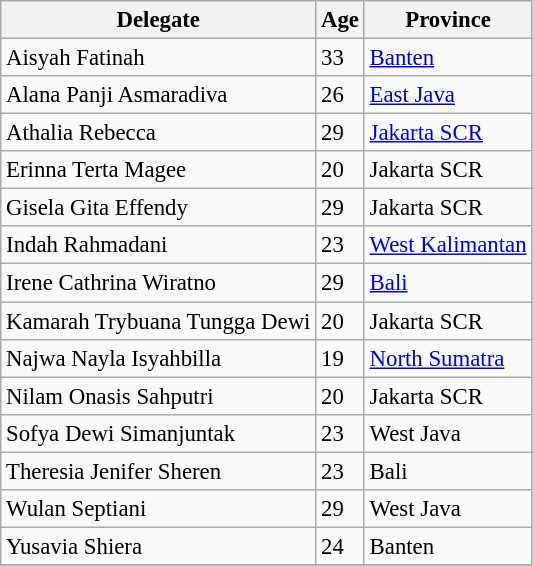<table class="wikitable sortable" style="font-size: 95%;">
<tr>
<th>Delegate</th>
<th>Age</th>
<th>Province</th>
</tr>
<tr>
<td>Aisyah Fatinah</td>
<td>33</td>
<td><a href='#'>Banten</a></td>
</tr>
<tr>
<td>Alana Panji Asmaradiva</td>
<td>26</td>
<td><a href='#'>East Java</a></td>
</tr>
<tr>
<td>Athalia Rebecca</td>
<td>29</td>
<td><a href='#'>Jakarta SCR</a></td>
</tr>
<tr>
<td>Erinna Terta Magee</td>
<td>20</td>
<td>Jakarta SCR</td>
</tr>
<tr>
<td>Gisela Gita Effendy</td>
<td>29</td>
<td>Jakarta SCR</td>
</tr>
<tr>
<td>Indah Rahmadani</td>
<td>23</td>
<td><a href='#'>West Kalimantan</a></td>
</tr>
<tr>
<td>Irene Cathrina Wiratno</td>
<td>29</td>
<td><a href='#'>Bali</a></td>
</tr>
<tr>
<td>Kamarah Trybuana Tungga Dewi</td>
<td>20</td>
<td>Jakarta SCR</td>
</tr>
<tr>
<td>Najwa Nayla Isyahbilla</td>
<td>19</td>
<td><a href='#'>North Sumatra</a></td>
</tr>
<tr>
<td>Nilam Onasis Sahputri</td>
<td>20</td>
<td>Jakarta SCR</td>
</tr>
<tr>
<td>Sofya Dewi Simanjuntak</td>
<td>23</td>
<td>West Java</td>
</tr>
<tr>
<td>Theresia Jenifer Sheren</td>
<td>23</td>
<td>Bali</td>
</tr>
<tr>
<td>Wulan Septiani</td>
<td>29</td>
<td>West Java</td>
</tr>
<tr>
<td>Yusavia Shiera</td>
<td>24</td>
<td>Banten</td>
</tr>
<tr>
</tr>
</table>
